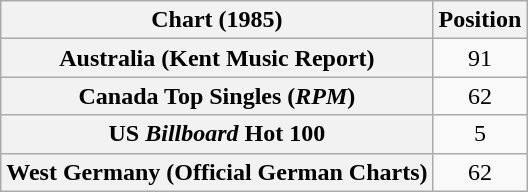<table class="wikitable plainrowheaders sortable" style="text-align:center">
<tr>
<th scope="col">Chart (1985)</th>
<th scope="col">Position</th>
</tr>
<tr>
<th scope="row">Australia (Kent Music Report)</th>
<td>91</td>
</tr>
<tr>
<th scope="row">Canada Top Singles (<em>RPM</em>)</th>
<td>62</td>
</tr>
<tr>
<th scope="row">US <em>Billboard</em> Hot 100</th>
<td>5</td>
</tr>
<tr>
<th scope="row">West Germany (Official German Charts)</th>
<td>62</td>
</tr>
</table>
